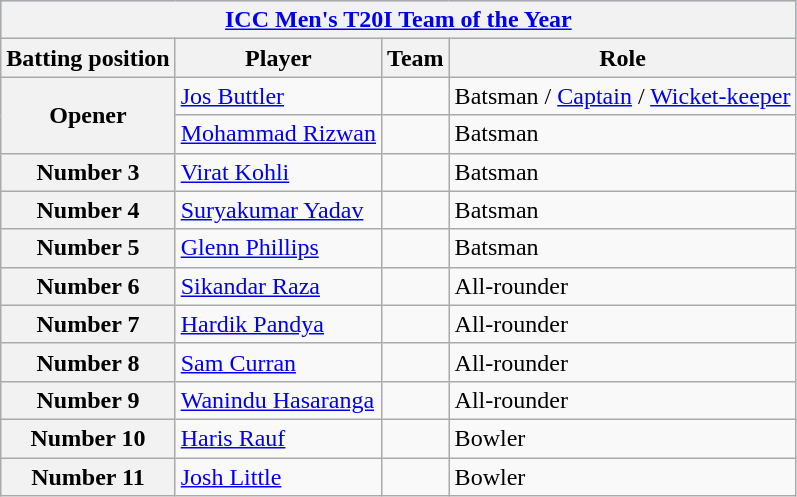<table class="wikitable plainrowheaders">
<tr style="background:#9cf;">
<th colspan="5"><a href='#'>ICC Men's T20I Team of the Year</a></th>
</tr>
<tr>
<th>Batting position</th>
<th>Player</th>
<th>Team</th>
<th>Role</th>
</tr>
<tr>
<th scope=row style=text-align:center; rowspan=2>Opener</th>
<td><a href='#'>Jos Buttler</a></td>
<td></td>
<td>Batsman / <a href='#'>Captain</a> / <a href='#'>Wicket-keeper</a></td>
</tr>
<tr>
<td><a href='#'>Mohammad Rizwan</a></td>
<td></td>
<td>Batsman</td>
</tr>
<tr>
<th scope=row style=text-align:center;>Number 3</th>
<td><a href='#'>Virat Kohli</a></td>
<td></td>
<td>Batsman</td>
</tr>
<tr>
<th scope=row style=text-align:center;>Number 4</th>
<td><a href='#'>Suryakumar Yadav</a></td>
<td></td>
<td>Batsman</td>
</tr>
<tr>
<th scope=row style=text-align:center;>Number 5</th>
<td><a href='#'>Glenn Phillips</a></td>
<td></td>
<td>Batsman</td>
</tr>
<tr>
<th scope=row style=text-align:center;>Number 6</th>
<td><a href='#'>Sikandar Raza</a></td>
<td></td>
<td>All-rounder</td>
</tr>
<tr>
<th scope=row style=text-align:center;>Number 7</th>
<td><a href='#'>Hardik Pandya</a></td>
<td></td>
<td>All-rounder</td>
</tr>
<tr>
<th scope=row style=text-align:center;>Number 8</th>
<td><a href='#'>Sam Curran</a></td>
<td></td>
<td>All-rounder</td>
</tr>
<tr>
<th scope=row style=text-align:center;>Number 9</th>
<td><a href='#'>Wanindu Hasaranga</a></td>
<td></td>
<td>All-rounder</td>
</tr>
<tr>
<th scope=row style=text-align:center;>Number 10</th>
<td><a href='#'>Haris Rauf</a></td>
<td></td>
<td>Bowler</td>
</tr>
<tr>
<th scope=row style=text-align:center;>Number 11</th>
<td><a href='#'>Josh Little</a></td>
<td></td>
<td>Bowler</td>
</tr>
</table>
